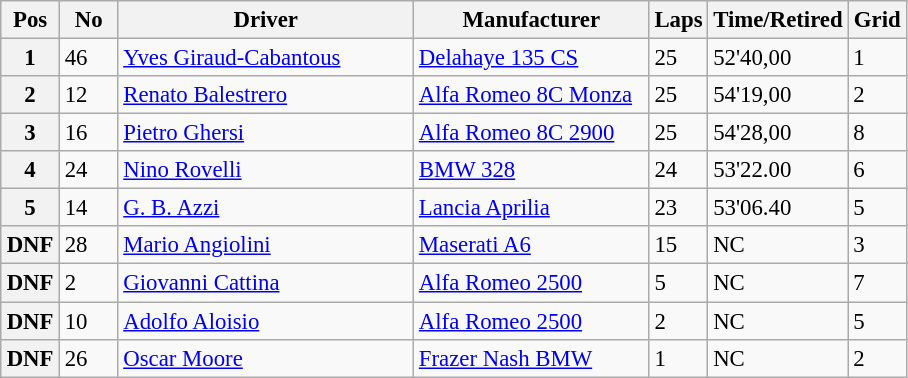<table class="wikitable" style="font-size: 95%;">
<tr>
<th style="width:32px;">Pos</th>
<th style="width:32px;">No</th>
<th style="width:190px;">Driver</th>
<th style="width:150px;">Manufacturer</th>
<th style="width:32px;">Laps</th>
<th style="width:84px;">Time/Retired</th>
<th style="width:32px;">Grid</th>
</tr>
<tr>
<th>1</th>
<td>46</td>
<td> <a href='#'>Yves Giraud-Cabantous</a></td>
<td><a href='#'>Delahaye 135 CS</a></td>
<td>25</td>
<td>52'40,00</td>
<td>1</td>
</tr>
<tr>
<th>2</th>
<td>12</td>
<td> <a href='#'>Renato Balestrero</a></td>
<td><a href='#'>Alfa Romeo 8C Monza</a></td>
<td>25</td>
<td>54'19,00</td>
<td>2</td>
</tr>
<tr>
<th>3</th>
<td>16</td>
<td> <a href='#'>Pietro Ghersi</a></td>
<td><a href='#'>Alfa Romeo 8C 2900</a></td>
<td>25</td>
<td>54'28,00</td>
<td>8</td>
</tr>
<tr>
<th>4</th>
<td>24</td>
<td> <a href='#'>Nino Rovelli</a></td>
<td><a href='#'>BMW 328</a></td>
<td>24</td>
<td>53'22.00</td>
<td>6</td>
</tr>
<tr>
<th>5</th>
<td>14</td>
<td> <a href='#'>G. B. Azzi</a></td>
<td><a href='#'>Lancia Aprilia</a></td>
<td>23</td>
<td>53'06.40</td>
<td>5</td>
</tr>
<tr>
<th>DNF</th>
<td>28</td>
<td> <a href='#'>Mario Angiolini</a></td>
<td><a href='#'>Maserati A6</a></td>
<td>15</td>
<td>NC</td>
<td>3</td>
</tr>
<tr>
<th>DNF</th>
<td>2</td>
<td> <a href='#'>Giovanni Cattina</a></td>
<td><a href='#'>Alfa Romeo 2500</a></td>
<td>5</td>
<td>NC</td>
<td>7</td>
</tr>
<tr>
<th>DNF</th>
<td>10</td>
<td> <a href='#'>Adolfo Aloisio</a></td>
<td><a href='#'>Alfa Romeo 2500</a></td>
<td>2</td>
<td>NC</td>
<td>5</td>
</tr>
<tr>
<th>DNF</th>
<td>26</td>
<td> <a href='#'>Oscar Moore</a></td>
<td><a href='#'>Frazer Nash BMW</a></td>
<td>1</td>
<td>NC</td>
<td>2</td>
</tr>
</table>
